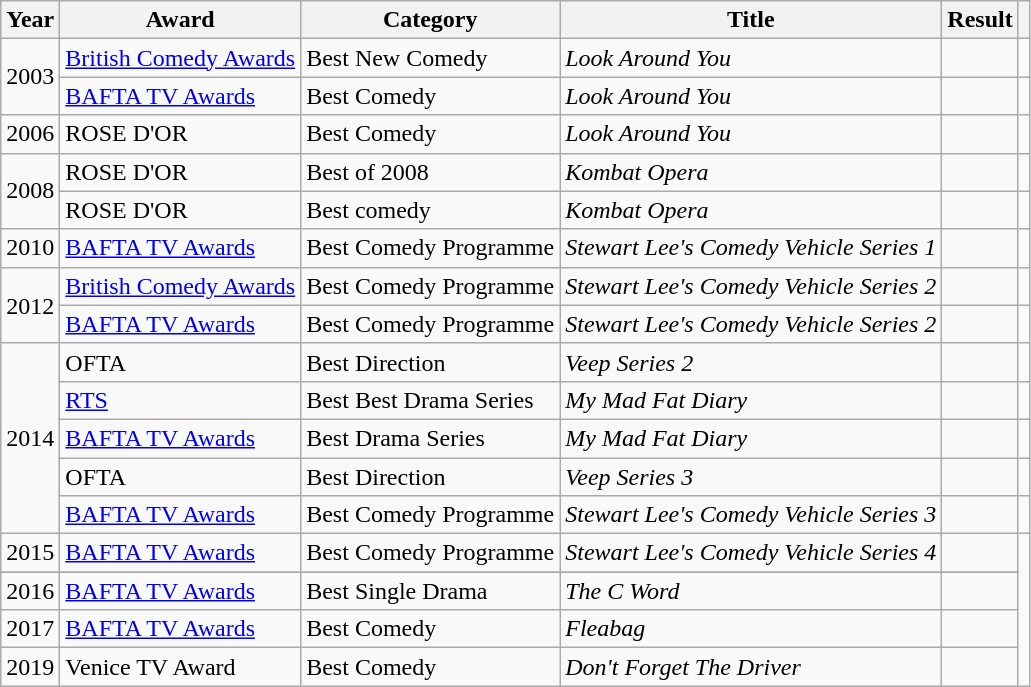<table class="wikitable sortable">
<tr>
<th>Year</th>
<th>Award</th>
<th>Category</th>
<th>Title</th>
<th>Result</th>
<th></th>
</tr>
<tr>
<td rowspan=2>2003</td>
<td><a href='#'>British Comedy Awards</a></td>
<td>Best New Comedy</td>
<td><em>Look Around You</em></td>
<td></td>
<td></td>
</tr>
<tr>
<td><a href='#'>BAFTA TV Awards</a></td>
<td>Best Comedy</td>
<td><em>Look Around You</em></td>
<td></td>
<td></td>
</tr>
<tr>
<td>2006</td>
<td>ROSE D'OR</td>
<td>Best Comedy</td>
<td><em>Look Around You</em></td>
<td></td>
<td></td>
</tr>
<tr>
<td rowspan=2>2008</td>
<td>ROSE D'OR</td>
<td>Best of 2008</td>
<td><em>Kombat Opera</em></td>
<td></td>
<td></td>
</tr>
<tr>
<td>ROSE D'OR</td>
<td>Best comedy</td>
<td><em>Kombat Opera</em></td>
<td></td>
</tr>
<tr>
<td>2010</td>
<td><a href='#'>BAFTA TV Awards</a></td>
<td>Best Comedy Programme</td>
<td><em>Stewart Lee's Comedy Vehicle Series 1</em></td>
<td></td>
<td></td>
</tr>
<tr>
<td rowspan=2>2012</td>
<td><a href='#'>British Comedy Awards</a></td>
<td>Best Comedy Programme</td>
<td><em>Stewart Lee's Comedy Vehicle Series 2</em></td>
<td></td>
<td></td>
</tr>
<tr>
<td><a href='#'>BAFTA TV Awards</a></td>
<td>Best Comedy Programme</td>
<td><em>Stewart Lee's Comedy Vehicle Series 2</em></td>
<td></td>
<td></td>
</tr>
<tr>
<td rowspan=5>2014</td>
<td>OFTA</td>
<td>Best Direction</td>
<td><em>Veep Series 2</em></td>
<td></td>
<td></td>
</tr>
<tr>
<td><a href='#'>RTS</a></td>
<td>Best Best Drama Series</td>
<td><em>My Mad Fat Diary</em></td>
<td></td>
<td></td>
</tr>
<tr>
<td><a href='#'>BAFTA TV Awards</a></td>
<td>Best Drama Series</td>
<td><em>My Mad Fat Diary</em></td>
<td></td>
<td></td>
</tr>
<tr>
<td>OFTA</td>
<td>Best Direction</td>
<td><em>Veep Series 3</em></td>
<td></td>
<td></td>
</tr>
<tr>
<td><a href='#'>BAFTA TV Awards</a></td>
<td>Best Comedy Programme</td>
<td><em>Stewart Lee's Comedy Vehicle Series 3</em></td>
<td></td>
<td></td>
</tr>
<tr>
<td>2015</td>
<td><a href='#'>BAFTA TV Awards</a></td>
<td>Best Comedy Programme</td>
<td><em>Stewart Lee's Comedy Vehicle Series 4</em></td>
<td></td>
</tr>
<tr>
</tr>
<tr>
<td>2016</td>
<td><a href='#'>BAFTA TV Awards</a></td>
<td>Best Single Drama</td>
<td><em>The C Word</em></td>
<td></td>
</tr>
<tr>
<td>2017</td>
<td><a href='#'>BAFTA TV Awards</a></td>
<td>Best Comedy</td>
<td><em>Fleabag</em></td>
<td></td>
</tr>
<tr>
<td>2019</td>
<td>Venice TV Award</td>
<td>Best Comedy</td>
<td><em>Don't Forget The Driver</em></td>
<td></td>
</tr>
</table>
